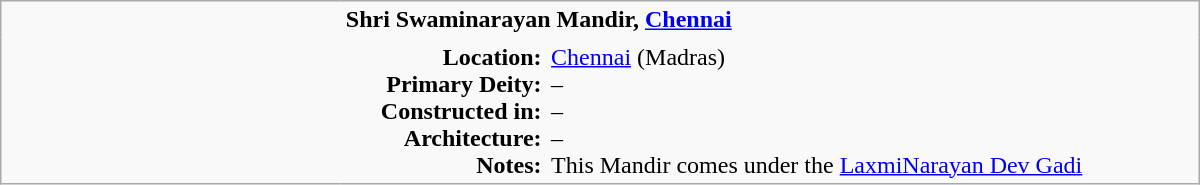<table class="wikitable plain" border="0" width="800">
<tr>
<td width="220px" rowspan="2" style="border:none;"></td>
<td valign="top" colspan=2 style="border:none;"><strong>Shri Swaminarayan Mandir, <a href='#'>Chennai</a></strong></td>
</tr>
<tr>
<td valign="top" style="text-align:right; border:none;"><strong>Location:</strong><br><strong>Primary Deity:</strong><br><strong>Constructed in:</strong><br><strong>Architecture:</strong><br><strong>Notes:</strong></td>
<td valign="top" style="border:none;"><a href='#'>Chennai</a> (Madras)<br>– <br>– <br>– <br>This Mandir comes under the <a href='#'>LaxmiNarayan Dev Gadi</a></td>
</tr>
</table>
